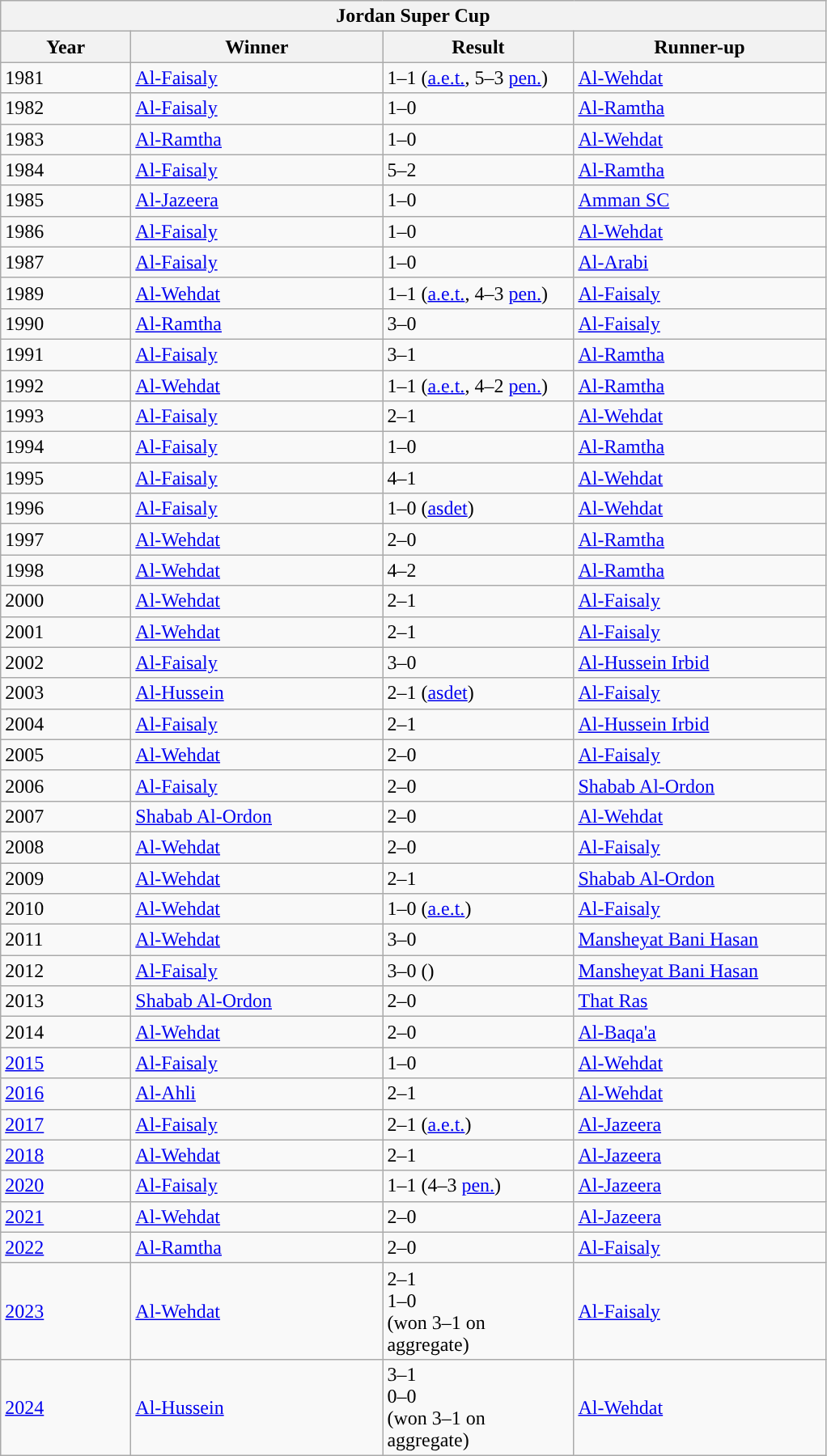<table class="wikitable" style="font-size:100%" style="text-align: center;">
<tr>
<th colspan="4" alligan='center"'>Jordan Super Cup</th>
</tr>
<tr>
<th width=100>Year</th>
<th width=200>Winner</th>
<th width=150>Result</th>
<th width=200>Runner-up</th>
</tr>
<tr>
<td>1981</td>
<td><a href='#'>Al-Faisaly</a></td>
<td>1–1 (<a href='#'>a.e.t.</a>, 5–3 <a href='#'>pen.</a>)</td>
<td><a href='#'>Al-Wehdat</a></td>
</tr>
<tr>
<td>1982</td>
<td><a href='#'>Al-Faisaly</a></td>
<td>1–0</td>
<td><a href='#'>Al-Ramtha</a></td>
</tr>
<tr>
<td>1983</td>
<td><a href='#'>Al-Ramtha</a></td>
<td>1–0</td>
<td><a href='#'>Al-Wehdat</a></td>
</tr>
<tr>
<td>1984</td>
<td><a href='#'>Al-Faisaly</a></td>
<td>5–2</td>
<td><a href='#'>Al-Ramtha</a></td>
</tr>
<tr>
<td>1985</td>
<td><a href='#'>Al-Jazeera</a></td>
<td>1–0</td>
<td><a href='#'>Amman SC</a></td>
</tr>
<tr>
<td>1986</td>
<td><a href='#'>Al-Faisaly</a></td>
<td>1–0</td>
<td><a href='#'>Al-Wehdat</a></td>
</tr>
<tr>
<td>1987</td>
<td><a href='#'>Al-Faisaly</a></td>
<td>1–0</td>
<td><a href='#'>Al-Arabi</a></td>
</tr>
<tr>
<td>1989</td>
<td><a href='#'>Al-Wehdat</a></td>
<td>1–1 (<a href='#'>a.e.t.</a>, 4–3 <a href='#'>pen.</a>)</td>
<td><a href='#'>Al-Faisaly</a></td>
</tr>
<tr>
<td>1990</td>
<td><a href='#'>Al-Ramtha</a></td>
<td>3–0</td>
<td><a href='#'>Al-Faisaly</a></td>
</tr>
<tr>
<td>1991</td>
<td><a href='#'>Al-Faisaly</a></td>
<td>3–1</td>
<td><a href='#'>Al-Ramtha</a></td>
</tr>
<tr>
<td>1992</td>
<td><a href='#'>Al-Wehdat</a></td>
<td>1–1 (<a href='#'>a.e.t.</a>, 4–2 <a href='#'>pen.</a>)</td>
<td><a href='#'>Al-Ramtha</a></td>
</tr>
<tr>
<td>1993</td>
<td><a href='#'>Al-Faisaly</a></td>
<td>2–1</td>
<td><a href='#'>Al-Wehdat</a></td>
</tr>
<tr>
<td>1994</td>
<td><a href='#'>Al-Faisaly</a></td>
<td>1–0</td>
<td><a href='#'>Al-Ramtha</a></td>
</tr>
<tr>
<td>1995</td>
<td><a href='#'>Al-Faisaly</a></td>
<td>4–1</td>
<td><a href='#'>Al-Wehdat</a></td>
</tr>
<tr>
<td>1996</td>
<td><a href='#'>Al-Faisaly</a></td>
<td>1–0 (<a href='#'>asdet</a>)</td>
<td><a href='#'>Al-Wehdat</a></td>
</tr>
<tr>
<td>1997</td>
<td><a href='#'>Al-Wehdat</a></td>
<td>2–0</td>
<td><a href='#'>Al-Ramtha</a></td>
</tr>
<tr>
<td>1998</td>
<td><a href='#'>Al-Wehdat</a></td>
<td>4–2</td>
<td><a href='#'>Al-Ramtha</a></td>
</tr>
<tr>
<td>2000</td>
<td><a href='#'>Al-Wehdat</a></td>
<td>2–1</td>
<td><a href='#'>Al-Faisaly</a></td>
</tr>
<tr>
<td>2001</td>
<td><a href='#'>Al-Wehdat</a></td>
<td>2–1</td>
<td><a href='#'>Al-Faisaly</a></td>
</tr>
<tr>
<td>2002</td>
<td><a href='#'>Al-Faisaly</a></td>
<td>3–0</td>
<td><a href='#'>Al-Hussein Irbid</a></td>
</tr>
<tr>
<td>2003</td>
<td><a href='#'>Al-Hussein</a></td>
<td>2–1 (<a href='#'>asdet</a>)</td>
<td><a href='#'>Al-Faisaly</a></td>
</tr>
<tr>
<td>2004</td>
<td><a href='#'>Al-Faisaly</a></td>
<td>2–1</td>
<td><a href='#'>Al-Hussein Irbid</a></td>
</tr>
<tr>
<td>2005</td>
<td><a href='#'>Al-Wehdat</a></td>
<td>2–0</td>
<td><a href='#'>Al-Faisaly</a></td>
</tr>
<tr>
<td>2006</td>
<td><a href='#'>Al-Faisaly</a></td>
<td>2–0</td>
<td><a href='#'>Shabab Al-Ordon</a></td>
</tr>
<tr>
<td>2007</td>
<td><a href='#'>Shabab Al-Ordon</a></td>
<td>2–0</td>
<td><a href='#'>Al-Wehdat</a></td>
</tr>
<tr>
<td>2008</td>
<td><a href='#'>Al-Wehdat</a></td>
<td>2–0</td>
<td><a href='#'>Al-Faisaly</a></td>
</tr>
<tr>
<td>2009</td>
<td><a href='#'>Al-Wehdat</a></td>
<td>2–1</td>
<td><a href='#'>Shabab Al-Ordon</a></td>
</tr>
<tr>
<td>2010</td>
<td><a href='#'>Al-Wehdat</a></td>
<td>1–0 (<a href='#'>a.e.t.</a>)</td>
<td><a href='#'>Al-Faisaly</a></td>
</tr>
<tr>
<td>2011</td>
<td><a href='#'>Al-Wehdat</a></td>
<td>3–0</td>
<td><a href='#'>Mansheyat Bani Hasan</a></td>
</tr>
<tr>
<td>2012</td>
<td><a href='#'>Al-Faisaly</a></td>
<td>3–0 ()</td>
<td><a href='#'>Mansheyat Bani Hasan</a></td>
</tr>
<tr>
<td>2013</td>
<td><a href='#'>Shabab Al-Ordon</a></td>
<td>2–0</td>
<td><a href='#'>That Ras</a></td>
</tr>
<tr>
<td>2014</td>
<td><a href='#'>Al-Wehdat</a></td>
<td>2–0</td>
<td><a href='#'>Al-Baqa'a</a></td>
</tr>
<tr>
<td><a href='#'>2015</a></td>
<td><a href='#'>Al-Faisaly</a></td>
<td>1–0</td>
<td><a href='#'>Al-Wehdat</a></td>
</tr>
<tr>
<td><a href='#'>2016</a></td>
<td><a href='#'>Al-Ahli</a></td>
<td>2–1</td>
<td><a href='#'>Al-Wehdat</a></td>
</tr>
<tr>
<td><a href='#'>2017</a></td>
<td><a href='#'>Al-Faisaly</a></td>
<td>2–1 (<a href='#'>a.e.t.</a>)</td>
<td><a href='#'>Al-Jazeera</a></td>
</tr>
<tr>
<td><a href='#'>2018</a></td>
<td><a href='#'>Al-Wehdat</a></td>
<td>2–1</td>
<td><a href='#'>Al-Jazeera</a></td>
</tr>
<tr>
<td><a href='#'>2020</a></td>
<td><a href='#'>Al-Faisaly</a></td>
<td>1–1 (4–3 <a href='#'>pen.</a>)</td>
<td><a href='#'>Al-Jazeera</a></td>
</tr>
<tr>
<td><a href='#'>2021</a></td>
<td><a href='#'>Al-Wehdat</a></td>
<td>2–0</td>
<td><a href='#'>Al-Jazeera</a></td>
</tr>
<tr>
<td><a href='#'>2022</a></td>
<td><a href='#'>Al-Ramtha</a></td>
<td>2–0</td>
<td><a href='#'>Al-Faisaly</a></td>
</tr>
<tr>
<td><a href='#'>2023</a></td>
<td><a href='#'>Al-Wehdat</a></td>
<td>2–1<br>1–0<br>(won 3–1 on aggregate)</td>
<td><a href='#'>Al-Faisaly</a></td>
</tr>
<tr>
<td><a href='#'>2024</a></td>
<td><a href='#'>Al-Hussein</a></td>
<td>3–1<br>0–0<br>(won 3–1 on aggregate)</td>
<td><a href='#'>Al-Wehdat</a></td>
</tr>
</table>
